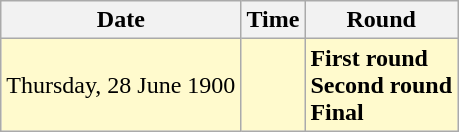<table class="wikitable">
<tr>
<th>Date</th>
<th>Time</th>
<th>Round</th>
</tr>
<tr style=background:lemonchiffon>
<td>Thursday, 28 June 1900</td>
<td></td>
<td><strong>First round</strong><br><strong>Second round</strong><br><strong>Final</strong></td>
</tr>
</table>
